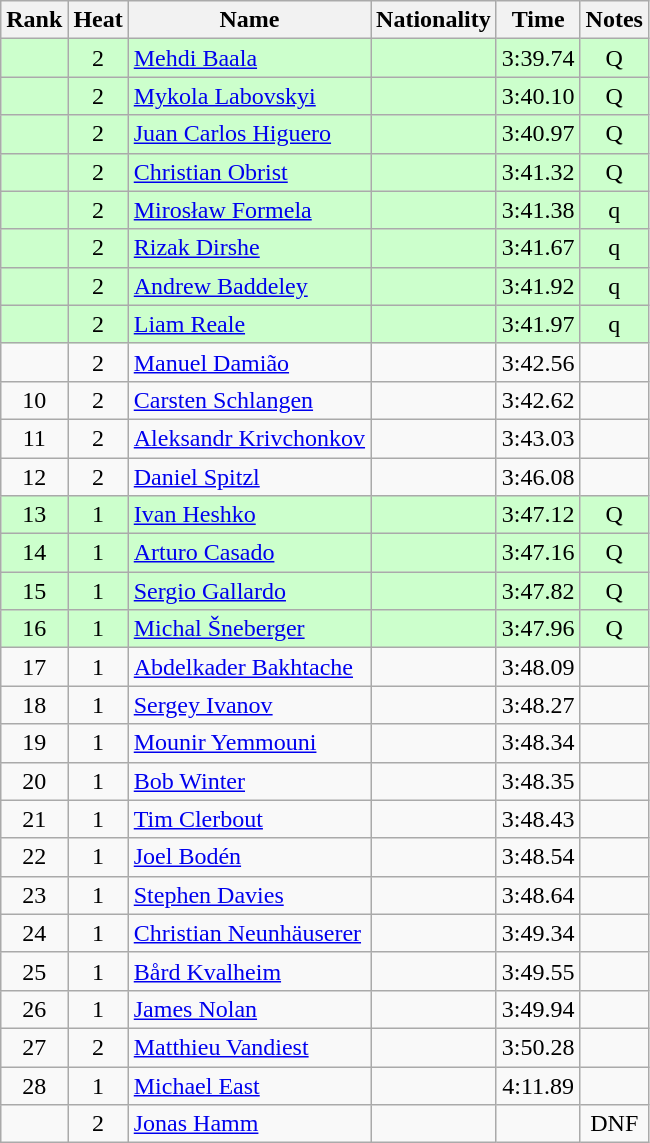<table class="wikitable sortable" style="text-align:center">
<tr>
<th>Rank</th>
<th>Heat</th>
<th>Name</th>
<th>Nationality</th>
<th>Time</th>
<th>Notes</th>
</tr>
<tr bgcolor=ccffcc>
<td></td>
<td>2</td>
<td align=left><a href='#'>Mehdi Baala</a></td>
<td align=left></td>
<td>3:39.74</td>
<td>Q</td>
</tr>
<tr bgcolor=ccffcc>
<td></td>
<td>2</td>
<td align=left><a href='#'>Mykola Labovskyi</a></td>
<td align=left></td>
<td>3:40.10</td>
<td>Q</td>
</tr>
<tr bgcolor=ccffcc>
<td></td>
<td>2</td>
<td align=left><a href='#'>Juan Carlos Higuero</a></td>
<td align=left></td>
<td>3:40.97</td>
<td>Q</td>
</tr>
<tr bgcolor=ccffcc>
<td></td>
<td>2</td>
<td align=left><a href='#'>Christian Obrist</a></td>
<td align=left></td>
<td>3:41.32</td>
<td>Q</td>
</tr>
<tr bgcolor=ccffcc>
<td></td>
<td>2</td>
<td align=left><a href='#'>Mirosław Formela</a></td>
<td align=left></td>
<td>3:41.38</td>
<td>q</td>
</tr>
<tr bgcolor=ccffcc>
<td></td>
<td>2</td>
<td align=left><a href='#'>Rizak Dirshe</a></td>
<td align=left></td>
<td>3:41.67</td>
<td>q</td>
</tr>
<tr bgcolor=ccffcc>
<td></td>
<td>2</td>
<td align=left><a href='#'>Andrew Baddeley</a></td>
<td align=left></td>
<td>3:41.92</td>
<td>q</td>
</tr>
<tr bgcolor=ccffcc>
<td></td>
<td>2</td>
<td align=left><a href='#'>Liam Reale</a></td>
<td align=left></td>
<td>3:41.97</td>
<td>q</td>
</tr>
<tr>
<td></td>
<td>2</td>
<td align=left><a href='#'>Manuel Damião</a></td>
<td align=left></td>
<td>3:42.56</td>
<td></td>
</tr>
<tr>
<td>10</td>
<td>2</td>
<td align=left><a href='#'>Carsten Schlangen</a></td>
<td align=left></td>
<td>3:42.62</td>
<td></td>
</tr>
<tr>
<td>11</td>
<td>2</td>
<td align=left><a href='#'>Aleksandr Krivchonkov</a></td>
<td align=left></td>
<td>3:43.03</td>
<td></td>
</tr>
<tr>
<td>12</td>
<td>2</td>
<td align=left><a href='#'>Daniel Spitzl</a></td>
<td align=left></td>
<td>3:46.08</td>
<td></td>
</tr>
<tr bgcolor=ccffcc>
<td>13</td>
<td>1</td>
<td align=left><a href='#'>Ivan Heshko</a></td>
<td align=left></td>
<td>3:47.12</td>
<td>Q</td>
</tr>
<tr bgcolor=ccffcc>
<td>14</td>
<td>1</td>
<td align=left><a href='#'>Arturo Casado</a></td>
<td align=left></td>
<td>3:47.16</td>
<td>Q</td>
</tr>
<tr bgcolor=ccffcc>
<td>15</td>
<td>1</td>
<td align=left><a href='#'>Sergio Gallardo</a></td>
<td align=left></td>
<td>3:47.82</td>
<td>Q</td>
</tr>
<tr bgcolor=ccffcc>
<td>16</td>
<td>1</td>
<td align=left><a href='#'>Michal Šneberger</a></td>
<td align=left></td>
<td>3:47.96</td>
<td>Q</td>
</tr>
<tr>
<td>17</td>
<td>1</td>
<td align=left><a href='#'>Abdelkader Bakhtache</a></td>
<td align=left></td>
<td>3:48.09</td>
<td></td>
</tr>
<tr>
<td>18</td>
<td>1</td>
<td align=left><a href='#'>Sergey Ivanov</a></td>
<td align=left></td>
<td>3:48.27</td>
<td></td>
</tr>
<tr>
<td>19</td>
<td>1</td>
<td align=left><a href='#'>Mounir Yemmouni</a></td>
<td align=left></td>
<td>3:48.34</td>
<td></td>
</tr>
<tr>
<td>20</td>
<td>1</td>
<td align=left><a href='#'>Bob Winter</a></td>
<td align=left></td>
<td>3:48.35</td>
<td></td>
</tr>
<tr>
<td>21</td>
<td>1</td>
<td align=left><a href='#'>Tim Clerbout</a></td>
<td align=left></td>
<td>3:48.43</td>
<td></td>
</tr>
<tr>
<td>22</td>
<td>1</td>
<td align=left><a href='#'>Joel Bodén</a></td>
<td align=left></td>
<td>3:48.54</td>
<td></td>
</tr>
<tr>
<td>23</td>
<td>1</td>
<td align=left><a href='#'>Stephen Davies</a></td>
<td align=left></td>
<td>3:48.64</td>
<td></td>
</tr>
<tr>
<td>24</td>
<td>1</td>
<td align=left><a href='#'>Christian Neunhäuserer</a></td>
<td align=left></td>
<td>3:49.34</td>
<td></td>
</tr>
<tr>
<td>25</td>
<td>1</td>
<td align=left><a href='#'>Bård Kvalheim</a></td>
<td align=left></td>
<td>3:49.55</td>
<td></td>
</tr>
<tr>
<td>26</td>
<td>1</td>
<td align=left><a href='#'>James Nolan</a></td>
<td align=left></td>
<td>3:49.94</td>
<td></td>
</tr>
<tr>
<td>27</td>
<td>2</td>
<td align=left><a href='#'>Matthieu Vandiest</a></td>
<td align=left></td>
<td>3:50.28</td>
<td></td>
</tr>
<tr>
<td>28</td>
<td>1</td>
<td align=left><a href='#'>Michael East</a></td>
<td align=left></td>
<td>4:11.89</td>
<td></td>
</tr>
<tr>
<td></td>
<td>2</td>
<td align=left><a href='#'>Jonas Hamm</a></td>
<td align=left></td>
<td></td>
<td>DNF</td>
</tr>
</table>
